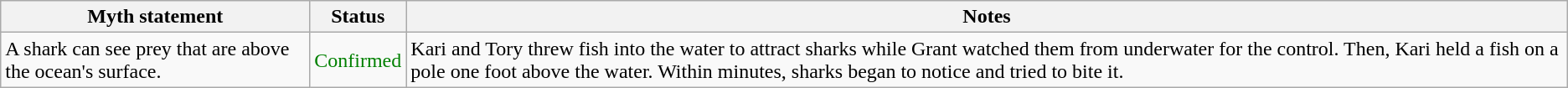<table class="wikitable">
<tr>
<th>Myth statement</th>
<th>Status</th>
<th>Notes</th>
</tr>
<tr>
<td>A shark can see prey that are above the ocean's surface.</td>
<td style="color:green">Confirmed</td>
<td>Kari and Tory threw fish into the water to attract sharks while Grant watched them from underwater for the control. Then, Kari held a fish on a pole one foot above the water. Within minutes, sharks began to notice and tried to bite it.</td>
</tr>
</table>
